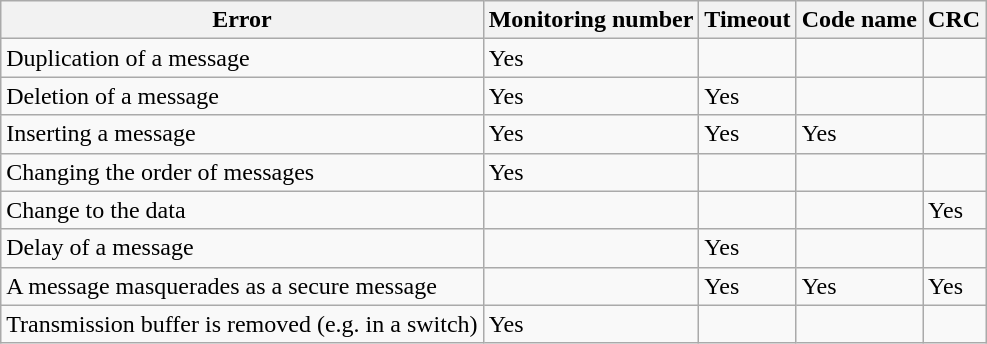<table class="wikitable">
<tr --->
<th>Error</th>
<th>Monitoring number</th>
<th>Timeout</th>
<th>Code name</th>
<th>CRC</th>
</tr>
<tr --->
<td>Duplication of a message</td>
<td>Yes</td>
<td></td>
<td></td>
<td></td>
</tr>
<tr --->
<td>Deletion of a message</td>
<td>Yes</td>
<td>Yes</td>
<td></td>
<td></td>
</tr>
<tr --->
<td>Inserting a message</td>
<td>Yes</td>
<td>Yes</td>
<td>Yes</td>
<td></td>
</tr>
<tr --->
<td>Changing the order of messages</td>
<td>Yes</td>
<td></td>
<td></td>
<td></td>
</tr>
<tr --->
<td>Change to the data</td>
<td></td>
<td></td>
<td></td>
<td>Yes</td>
</tr>
<tr --->
<td>Delay of a message</td>
<td></td>
<td>Yes</td>
<td></td>
<td></td>
</tr>
<tr --->
<td>A message masquerades as a secure message</td>
<td></td>
<td>Yes</td>
<td>Yes</td>
<td>Yes</td>
</tr>
<tr --->
<td>Transmission buffer is removed (e.g. in a switch)</td>
<td>Yes</td>
<td></td>
<td></td>
<td></td>
</tr>
</table>
